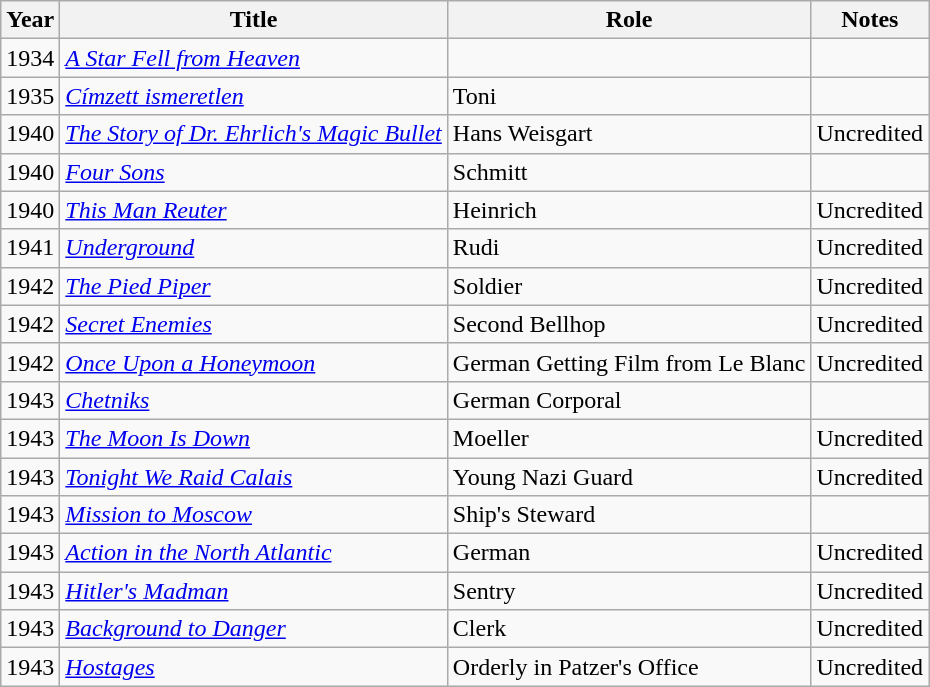<table class="wikitable">
<tr>
<th>Year</th>
<th>Title</th>
<th>Role</th>
<th>Notes</th>
</tr>
<tr>
<td>1934</td>
<td><em><a href='#'>A Star Fell from Heaven</a></em></td>
<td></td>
<td></td>
</tr>
<tr>
<td>1935</td>
<td><em><a href='#'>Címzett ismeretlen</a></em></td>
<td>Toni</td>
<td></td>
</tr>
<tr>
<td>1940</td>
<td><em><a href='#'>The Story of Dr. Ehrlich's Magic Bullet</a></em></td>
<td>Hans Weisgart</td>
<td>Uncredited</td>
</tr>
<tr>
<td>1940</td>
<td><em><a href='#'>Four Sons</a></em></td>
<td>Schmitt</td>
<td></td>
</tr>
<tr>
<td>1940</td>
<td><em><a href='#'>This Man Reuter</a></em></td>
<td>Heinrich</td>
<td>Uncredited</td>
</tr>
<tr>
<td>1941</td>
<td><em><a href='#'>Underground</a></em></td>
<td>Rudi</td>
<td>Uncredited</td>
</tr>
<tr>
<td>1942</td>
<td><em><a href='#'>The Pied Piper</a></em></td>
<td>Soldier</td>
<td>Uncredited</td>
</tr>
<tr>
<td>1942</td>
<td><em><a href='#'>Secret Enemies</a></em></td>
<td>Second Bellhop</td>
<td>Uncredited</td>
</tr>
<tr>
<td>1942</td>
<td><em><a href='#'>Once Upon a Honeymoon</a></em></td>
<td>German Getting Film from Le Blanc</td>
<td>Uncredited</td>
</tr>
<tr>
<td>1943</td>
<td><em><a href='#'>Chetniks</a></em></td>
<td>German Corporal</td>
<td></td>
</tr>
<tr>
<td>1943</td>
<td><em><a href='#'>The Moon Is Down</a></em></td>
<td>Moeller</td>
<td>Uncredited</td>
</tr>
<tr>
<td>1943</td>
<td><em><a href='#'>Tonight We Raid Calais</a></em></td>
<td>Young Nazi Guard</td>
<td>Uncredited</td>
</tr>
<tr>
<td>1943</td>
<td><em><a href='#'>Mission to Moscow</a></em></td>
<td>Ship's Steward</td>
<td></td>
</tr>
<tr>
<td>1943</td>
<td><em><a href='#'>Action in the North Atlantic</a></em></td>
<td>German</td>
<td>Uncredited</td>
</tr>
<tr>
<td>1943</td>
<td><em><a href='#'>Hitler's Madman</a></em></td>
<td>Sentry</td>
<td>Uncredited</td>
</tr>
<tr>
<td>1943</td>
<td><em><a href='#'>Background to Danger</a></em></td>
<td>Clerk</td>
<td>Uncredited</td>
</tr>
<tr>
<td>1943</td>
<td><em><a href='#'>Hostages</a></em></td>
<td>Orderly in Patzer's Office</td>
<td>Uncredited</td>
</tr>
</table>
